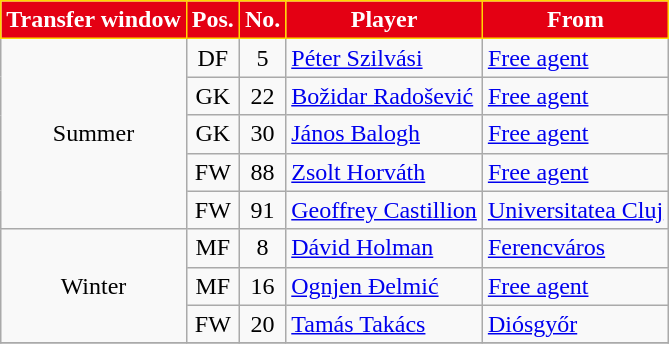<table class="wikitable plainrowheaders sortable">
<tr>
<th style="background-color:#E40013;color:white;border:1px solid gold">Transfer window</th>
<th style="background-color:#E40013;color:white;border:1px solid gold">Pos.</th>
<th style="background-color:#E40013;color:white;border:1px solid gold">No.</th>
<th style="background-color:#E40013;color:white;border:1px solid gold">Player</th>
<th style="background-color:#E40013;color:white;border:1px solid gold">From</th>
</tr>
<tr>
<td rowspan="5" style="text-align:center;">Summer</td>
<td style=text-align:center;>DF</td>
<td style=text-align:center;>5</td>
<td style=text-align:left;> <a href='#'>Péter Szilvási</a></td>
<td style=text-align.left;><a href='#'>Free agent</a></td>
</tr>
<tr>
<td style=text-align:center;>GK</td>
<td style=text-align:center;>22</td>
<td style=text-align:left;> <a href='#'>Božidar Radošević</a></td>
<td style=text-align:left;><a href='#'>Free agent</a></td>
</tr>
<tr>
<td style=text-align:center;>GK</td>
<td style=text-align:center;>30</td>
<td style=text-align:left;> <a href='#'>János Balogh</a></td>
<td style=text-align:left;><a href='#'>Free agent</a></td>
</tr>
<tr>
<td style=text-align:center;>FW</td>
<td style=text-align:center;>88</td>
<td style=text-align:left;> <a href='#'>Zsolt Horváth</a></td>
<td style=text-align:left;><a href='#'>Free agent</a></td>
</tr>
<tr>
<td style=text-align:center;>FW</td>
<td style=text-align:center;>91</td>
<td style=text-align:left;> <a href='#'>Geoffrey Castillion</a></td>
<td style=text-align:left;> <a href='#'>Universitatea Cluj</a></td>
</tr>
<tr>
<td rowspan="3" style="text-align:center;">Winter</td>
<td style=text-align:center;>MF</td>
<td style=text-align:center;>8</td>
<td style=text-align:left;> <a href='#'>Dávid Holman</a></td>
<td style=text-align:left;><a href='#'>Ferencváros</a></td>
</tr>
<tr>
<td style=text-align:center;>MF</td>
<td style=text-align:center;>16</td>
<td style=text-align:left;> <a href='#'>Ognjen Đelmić</a></td>
<td style=text-align:left;><a href='#'>Free agent</a></td>
</tr>
<tr>
<td style="text-align:center;">FW</td>
<td style="text-align:center;">20</td>
<td style="text-align:left;"> <a href='#'>Tamás Takács</a></td>
<td style="text-align:left;"><a href='#'>Diósgyőr</a></td>
</tr>
<tr>
</tr>
</table>
